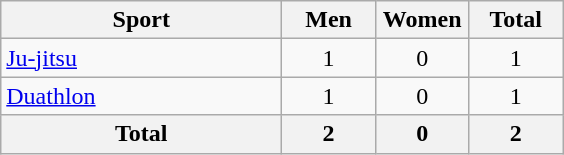<table class="wikitable sortable" style="text-align:center;">
<tr>
<th width=180>Sport</th>
<th width=55>Men</th>
<th width=55>Women</th>
<th width=55>Total</th>
</tr>
<tr>
<td align=left><a href='#'>Ju-jitsu</a></td>
<td>1</td>
<td>0</td>
<td>1</td>
</tr>
<tr>
<td align=left><a href='#'>Duathlon</a></td>
<td>1</td>
<td>0</td>
<td>1</td>
</tr>
<tr>
<th>Total</th>
<th>2</th>
<th>0</th>
<th>2</th>
</tr>
</table>
